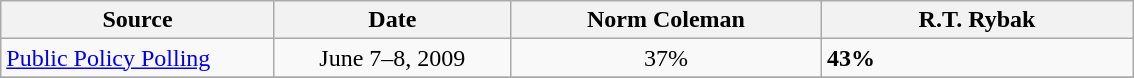<table class="wikitable collapsible">
<tr>
<th width="175px">Source</th>
<th width="150px">Date</th>
<th width="200px" align="center">Norm Coleman</th>
<th width="200px" align="center">R.T. Rybak</th>
</tr>
<tr>
<td><a href='#'>Public Policy Polling</a></td>
<td align="center">June 7–8, 2009</td>
<td align="center">37%</td>
<td><strong>43%</strong></td>
</tr>
<tr>
</tr>
</table>
